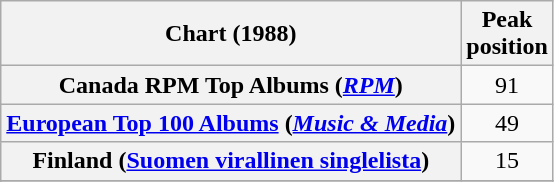<table class="wikitable sortable plainrowheaders">
<tr>
<th scope="col">Chart (1988)</th>
<th scope="col">Peak<br>position</th>
</tr>
<tr>
<th scope="row">Canada RPM Top Albums (<em><a href='#'>RPM</a></em>)</th>
<td align="center">91</td>
</tr>
<tr>
<th scope="row"><a href='#'>European Top 100 Albums</a> (<em><a href='#'>Music & Media</a></em>)</th>
<td align="center">49</td>
</tr>
<tr>
<th scope="row">Finland (<a href='#'>Suomen virallinen singlelista</a>)</th>
<td align="center">15</td>
</tr>
<tr>
</tr>
<tr>
</tr>
<tr>
</tr>
<tr>
</tr>
<tr>
</tr>
<tr>
</tr>
</table>
